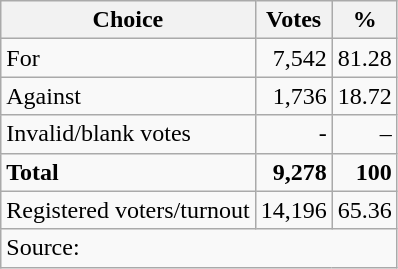<table class=wikitable style=text-align:right>
<tr>
<th>Choice</th>
<th>Votes</th>
<th>%</th>
</tr>
<tr>
<td align=left>For</td>
<td>7,542</td>
<td>81.28</td>
</tr>
<tr>
<td align=left>Against</td>
<td>1,736</td>
<td>18.72</td>
</tr>
<tr>
<td align=left>Invalid/blank votes</td>
<td>-</td>
<td>–</td>
</tr>
<tr>
<td align=left><strong>Total</strong></td>
<td><strong>9,278</strong></td>
<td><strong>100</strong></td>
</tr>
<tr>
<td align=left>Registered voters/turnout</td>
<td>14,196</td>
<td>65.36</td>
</tr>
<tr>
<td colspan=3 align=left>Source: </td>
</tr>
</table>
